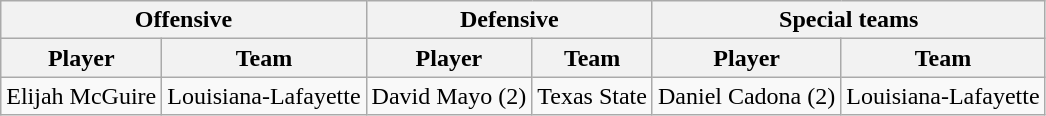<table class="wikitable">
<tr>
<th colspan="2">Offensive</th>
<th colspan="2">Defensive</th>
<th colspan="2">Special teams</th>
</tr>
<tr>
<th>Player</th>
<th>Team</th>
<th>Player</th>
<th>Team</th>
<th>Player</th>
<th>Team</th>
</tr>
<tr>
<td>Elijah McGuire</td>
<td>Louisiana-Lafayette</td>
<td>David Mayo (2)</td>
<td>Texas State</td>
<td>Daniel Cadona (2)</td>
<td>Louisiana-Lafayette</td>
</tr>
</table>
